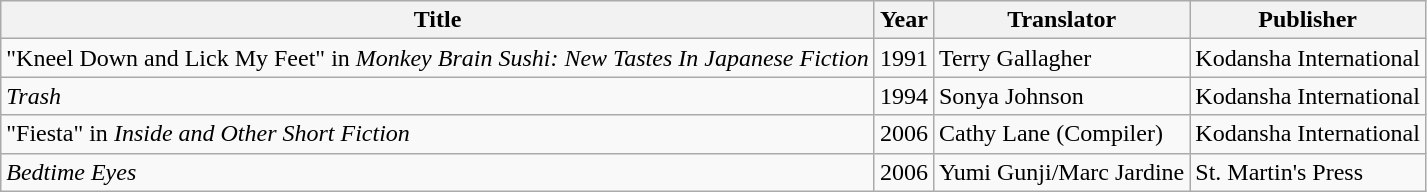<table class="wikitable">
<tr>
<th>Title</th>
<th>Year</th>
<th>Translator</th>
<th>Publisher</th>
</tr>
<tr>
<td>"Kneel Down and Lick My Feet" in <em>Monkey Brain Sushi: New Tastes In Japanese Fiction</em></td>
<td>1991</td>
<td>Terry Gallagher</td>
<td>Kodansha International</td>
</tr>
<tr>
<td><em>Trash</em></td>
<td>1994</td>
<td>Sonya Johnson</td>
<td>Kodansha International</td>
</tr>
<tr>
<td>"Fiesta" in <em>Inside and Other Short Fiction</em></td>
<td>2006</td>
<td>Cathy Lane (Compiler)</td>
<td>Kodansha International</td>
</tr>
<tr>
<td><em>Bedtime Eyes</em></td>
<td>2006</td>
<td>Yumi Gunji/Marc Jardine</td>
<td>St. Martin's Press</td>
</tr>
</table>
